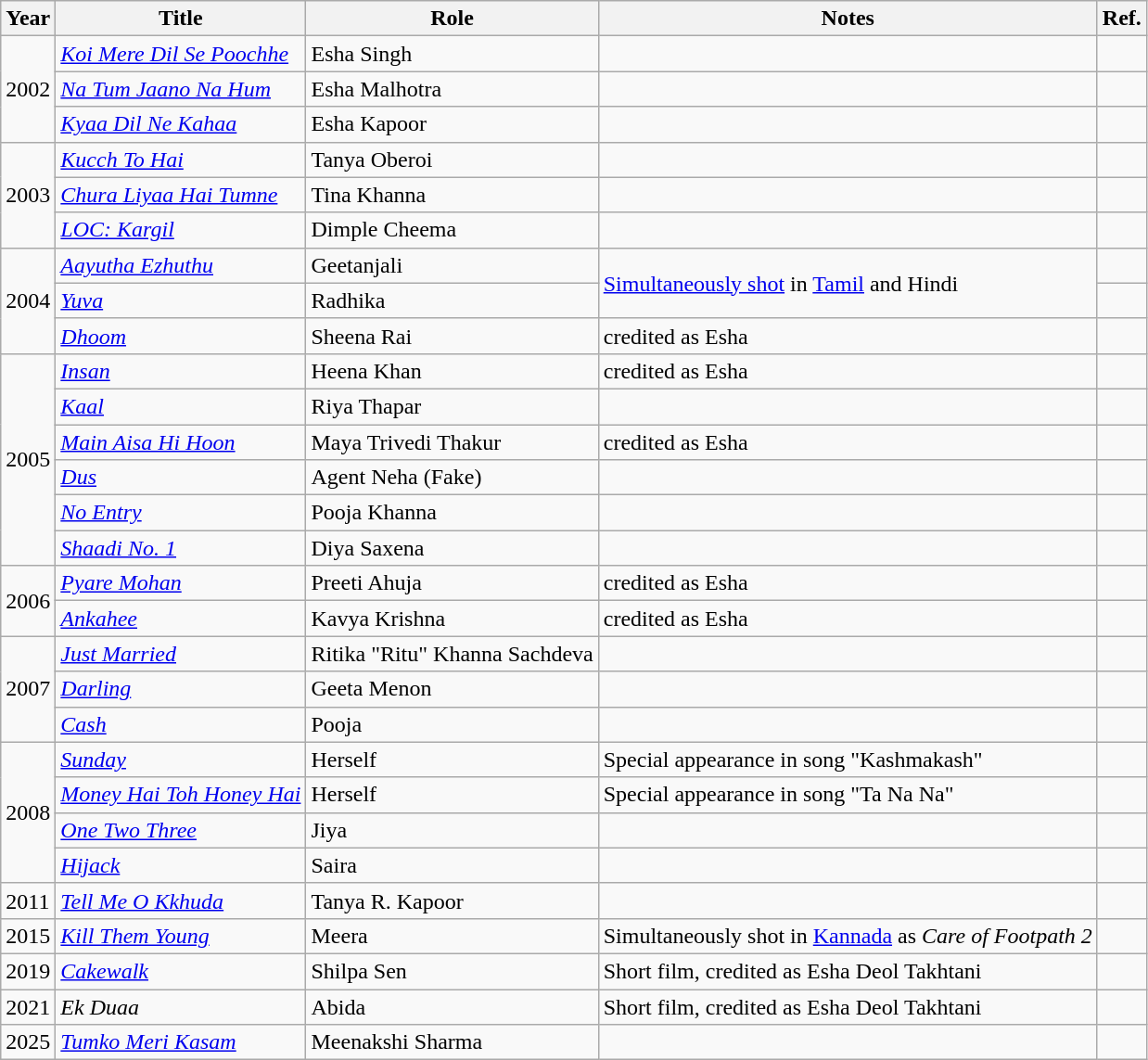<table class="wikitable sortable">
<tr style="text-align:center;">
<th>Year</th>
<th>Title</th>
<th>Role</th>
<th Class="unsortable">Notes</th>
<th Class="unsortable">Ref.</th>
</tr>
<tr>
<td rowspan="3">2002</td>
<td><em><a href='#'>Koi Mere Dil Se Poochhe</a></em></td>
<td>Esha Singh</td>
<td></td>
<td></td>
</tr>
<tr>
<td><em><a href='#'>Na Tum Jaano Na Hum</a></em></td>
<td>Esha Malhotra</td>
<td></td>
<td></td>
</tr>
<tr>
<td><em><a href='#'>Kyaa Dil Ne Kahaa</a></em></td>
<td>Esha Kapoor</td>
<td></td>
<td></td>
</tr>
<tr>
<td rowspan="3">2003</td>
<td><em><a href='#'>Kucch To Hai</a></em></td>
<td>Tanya Oberoi</td>
<td></td>
<td></td>
</tr>
<tr>
<td><em><a href='#'>Chura Liyaa Hai Tumne</a></em></td>
<td>Tina Khanna</td>
<td></td>
<td></td>
</tr>
<tr>
<td><em><a href='#'>LOC: Kargil</a></em></td>
<td>Dimple Cheema</td>
<td></td>
<td></td>
</tr>
<tr>
<td rowspan="3">2004</td>
<td><em><a href='#'>Aayutha Ezhuthu</a></em></td>
<td>Geetanjali</td>
<td rowspan="2"><a href='#'>Simultaneously shot</a> in <a href='#'>Tamil</a> and Hindi</td>
<td></td>
</tr>
<tr>
<td><em><a href='#'>Yuva</a></em></td>
<td>Radhika</td>
<td></td>
</tr>
<tr>
<td><em><a href='#'>Dhoom</a></em></td>
<td>Sheena Rai</td>
<td>credited as Esha</td>
<td></td>
</tr>
<tr>
<td rowspan="6">2005</td>
<td><em><a href='#'>Insan</a></em></td>
<td>Heena Khan</td>
<td>credited as Esha</td>
<td></td>
</tr>
<tr>
<td><em><a href='#'>Kaal</a></em></td>
<td>Riya Thapar</td>
<td></td>
<td></td>
</tr>
<tr>
<td><em><a href='#'>Main Aisa Hi Hoon</a></em></td>
<td>Maya Trivedi Thakur</td>
<td>credited as Esha</td>
<td></td>
</tr>
<tr>
<td><em><a href='#'>Dus</a></em></td>
<td>Agent Neha (Fake)</td>
<td></td>
<td></td>
</tr>
<tr>
<td><em><a href='#'>No Entry</a></em></td>
<td>Pooja Khanna</td>
<td></td>
<td></td>
</tr>
<tr>
<td><em><a href='#'>Shaadi No. 1</a></em></td>
<td>Diya Saxena</td>
<td></td>
<td></td>
</tr>
<tr>
<td rowspan="2">2006</td>
<td><em><a href='#'>Pyare Mohan</a></em></td>
<td>Preeti Ahuja</td>
<td>credited as Esha</td>
<td></td>
</tr>
<tr>
<td><em><a href='#'>Ankahee</a></em></td>
<td>Kavya Krishna</td>
<td>credited as Esha</td>
<td></td>
</tr>
<tr>
<td rowspan="3">2007</td>
<td><em><a href='#'>Just Married</a></em></td>
<td>Ritika "Ritu" Khanna Sachdeva</td>
<td></td>
<td></td>
</tr>
<tr>
<td><em><a href='#'>Darling</a></em></td>
<td>Geeta Menon</td>
<td></td>
<td></td>
</tr>
<tr>
<td><em><a href='#'>Cash</a></em></td>
<td>Pooja</td>
<td></td>
<td></td>
</tr>
<tr>
<td rowspan="4">2008</td>
<td><em><a href='#'>Sunday</a></em></td>
<td>Herself</td>
<td>Special appearance in song "Kashmakash"</td>
<td></td>
</tr>
<tr>
<td><em><a href='#'>Money Hai Toh Honey Hai</a></em></td>
<td>Herself</td>
<td>Special appearance in song "Ta Na Na"</td>
<td></td>
</tr>
<tr>
<td><em><a href='#'>One Two Three</a></em></td>
<td>Jiya</td>
<td></td>
<td></td>
</tr>
<tr>
<td><em><a href='#'>Hijack</a></em></td>
<td>Saira</td>
<td></td>
<td></td>
</tr>
<tr>
<td>2011</td>
<td><em><a href='#'>Tell Me O Kkhuda</a></em></td>
<td>Tanya R. Kapoor</td>
<td></td>
<td></td>
</tr>
<tr>
<td>2015</td>
<td><em><a href='#'>Kill Them Young</a></em></td>
<td>Meera</td>
<td>Simultaneously shot in <a href='#'>Kannada</a> as <em>Care of Footpath 2</em></td>
<td></td>
</tr>
<tr>
<td>2019</td>
<td><em><a href='#'>Cakewalk</a></em></td>
<td>Shilpa Sen</td>
<td>Short film, credited as Esha Deol Takhtani</td>
<td></td>
</tr>
<tr>
<td>2021</td>
<td><em>Ek Duaa</em></td>
<td>Abida</td>
<td>Short film, credited as Esha Deol Takhtani</td>
<td></td>
</tr>
<tr>
<td>2025</td>
<td><em><a href='#'>Tumko Meri Kasam</a></em></td>
<td>Meenakshi Sharma</td>
<td></td>
<td></td>
</tr>
</table>
